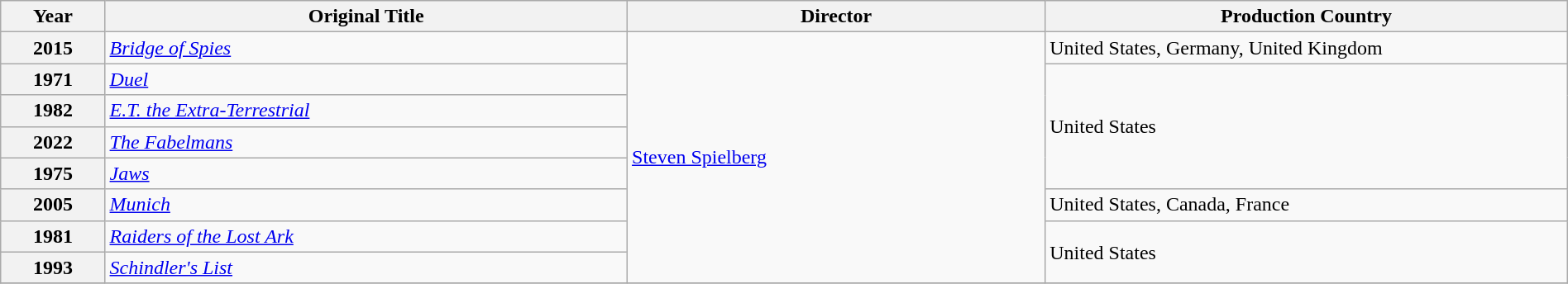<table class="wikitable" width="100%" cellpadding="5">
<tr>
<th scope="col" width="5%">Year</th>
<th scope="col" width="25%">Original Title</th>
<th scope="col" width="20%">Director</th>
<th scope="col" width="25%">Production Country</th>
</tr>
<tr>
<th>2015</th>
<td><em><a href='#'>Bridge of Spies</a></em></td>
<td rowspan=8><a href='#'>Steven Spielberg</a></td>
<td>United States, Germany, United Kingdom</td>
</tr>
<tr>
<th>1971</th>
<td><em><a href='#'>Duel</a></em></td>
<td rowspan=4>United States</td>
</tr>
<tr>
<th>1982</th>
<td><em><a href='#'>E.T. the Extra-Terrestrial</a></em></td>
</tr>
<tr>
<th>2022</th>
<td><em><a href='#'>The Fabelmans</a></em></td>
</tr>
<tr>
<th>1975</th>
<td><em><a href='#'>Jaws</a></em></td>
</tr>
<tr>
<th>2005</th>
<td><em><a href='#'>Munich</a></em></td>
<td>United States, Canada, France</td>
</tr>
<tr>
<th>1981</th>
<td><em><a href='#'>Raiders of the Lost Ark</a></em></td>
<td rowspan=2>United States</td>
</tr>
<tr>
<th>1993</th>
<td><em><a href='#'>Schindler's List</a></em></td>
</tr>
<tr>
</tr>
</table>
